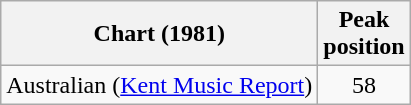<table class="wikitable">
<tr>
<th align="left">Chart (1981)</th>
<th align="left">Peak<br>position</th>
</tr>
<tr>
<td align="left">Australian (<a href='#'>Kent Music Report</a>)</td>
<td align="center">58</td>
</tr>
</table>
